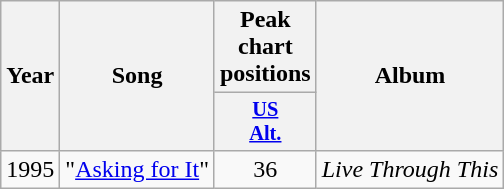<table class="wikitable">
<tr>
<th rowspan="2">Year</th>
<th rowspan="2">Song</th>
<th colspan="1">Peak chart positions</th>
<th rowspan="2">Album</th>
</tr>
<tr>
<th style="width:3em;font-size:85%"><a href='#'>US<br>Alt.</a><br></th>
</tr>
<tr>
<td>1995</td>
<td>"<a href='#'>Asking for It</a>"</td>
<td align="center">36</td>
<td><em>Live Through This</em></td>
</tr>
</table>
